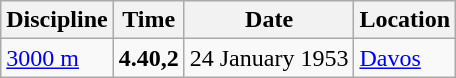<table class='wikitable'>
<tr>
<th>Discipline</th>
<th>Time</th>
<th>Date</th>
<th>Location</th>
</tr>
<tr>
<td><a href='#'>3000 m</a></td>
<td><strong>4.40,2</strong></td>
<td>24 January 1953</td>
<td align=left><a href='#'>Davos</a></td>
</tr>
</table>
